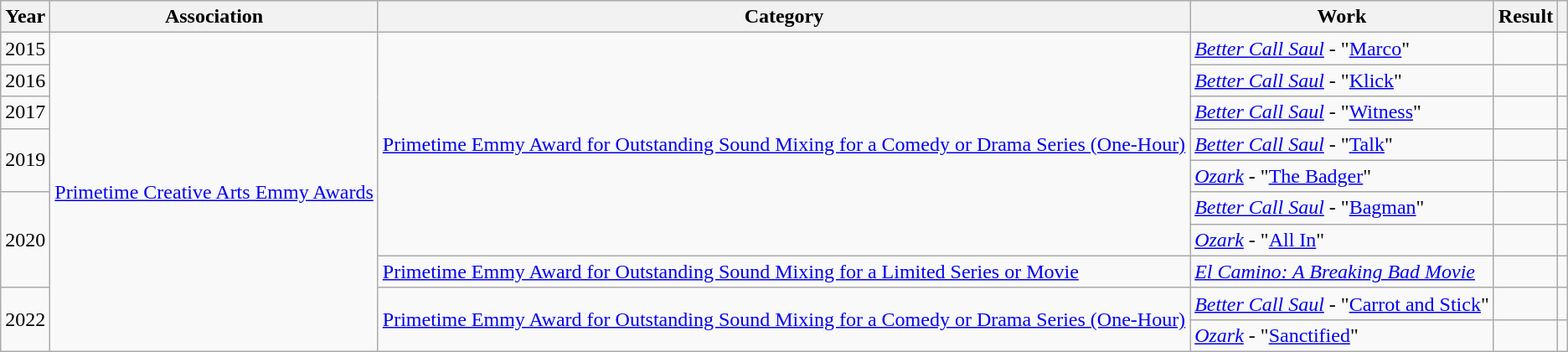<table class="wikitable sortable">
<tr>
<th>Year</th>
<th>Association</th>
<th>Category</th>
<th>Work</th>
<th>Result</th>
<th class="unsortable"></th>
</tr>
<tr>
<td align="center">2015</td>
<td rowspan="10"><a href='#'>Primetime Creative Arts Emmy Awards</a></td>
<td rowspan="7"><a href='#'>Primetime Emmy Award for Outstanding Sound Mixing for a Comedy or Drama Series (One-Hour)</a></td>
<td><em><a href='#'>Better Call Saul</a></em> - "<a href='#'>Marco</a>"</td>
<td></td>
<td></td>
</tr>
<tr>
<td align="center">2016</td>
<td><em><a href='#'>Better Call Saul</a></em> - "<a href='#'>Klick</a>"</td>
<td></td>
<td></td>
</tr>
<tr>
<td align="center">2017</td>
<td><em><a href='#'>Better Call Saul</a></em> - "<a href='#'>Witness</a>"</td>
<td></td>
<td></td>
</tr>
<tr>
<td align="center"rowspan=2>2019</td>
<td><em><a href='#'>Better Call Saul</a></em> - "<a href='#'>Talk</a>"</td>
<td></td>
<td></td>
</tr>
<tr>
<td><em><a href='#'>Ozark</a></em> - "<a href='#'>The Badger</a>"</td>
<td></td>
<td></td>
</tr>
<tr>
<td align="center"rowspan="3">2020</td>
<td><em><a href='#'>Better Call Saul</a></em> - "<a href='#'>Bagman</a>"</td>
<td></td>
<td></td>
</tr>
<tr>
<td><em><a href='#'>Ozark</a></em> - "<a href='#'>All In</a>"</td>
<td></td>
<td></td>
</tr>
<tr>
<td><a href='#'>Primetime Emmy Award for Outstanding Sound Mixing for a Limited Series or Movie</a></td>
<td><em><a href='#'>El Camino: A Breaking Bad Movie</a></em></td>
<td></td>
<td></td>
</tr>
<tr>
<td align="center"rowspan="2">2022</td>
<td rowspan="2"><a href='#'>Primetime Emmy Award for Outstanding Sound Mixing for a Comedy or Drama Series (One-Hour)</a></td>
<td><em><a href='#'>Better Call Saul</a></em> - "<a href='#'>Carrot and Stick</a>"</td>
<td></td>
<td></td>
</tr>
<tr>
<td><a href='#'><em>Ozark</em></a> - "<a href='#'>Sanctified</a>"</td>
<td></td>
<td></td>
</tr>
</table>
